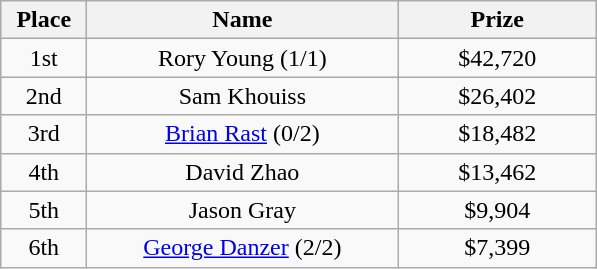<table class="wikitable">
<tr>
<th width="50">Place</th>
<th width="200">Name</th>
<th width="125">Prize</th>
</tr>
<tr>
<td align = "center">1st</td>
<td align = "center">Rory Young (1/1)</td>
<td align = "center">$42,720</td>
</tr>
<tr>
<td align = "center">2nd</td>
<td align = "center">Sam Khouiss</td>
<td align = "center">$26,402</td>
</tr>
<tr>
<td align = "center">3rd</td>
<td align = "center"><a href='#'>Brian Rast</a> (0/2)</td>
<td align = "center">$18,482</td>
</tr>
<tr>
<td align = "center">4th</td>
<td align = "center">David Zhao</td>
<td align = "center">$13,462</td>
</tr>
<tr>
<td align = "center">5th</td>
<td align = "center">Jason Gray</td>
<td align = "center">$9,904</td>
</tr>
<tr>
<td align = "center">6th</td>
<td align = "center"><a href='#'>George Danzer</a> (2/2)</td>
<td align = "center">$7,399</td>
</tr>
</table>
